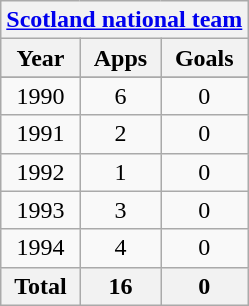<table class="wikitable" style="text-align:center">
<tr>
<th colspan=3><a href='#'>Scotland national team</a></th>
</tr>
<tr>
<th>Year</th>
<th>Apps</th>
<th>Goals</th>
</tr>
<tr>
</tr>
<tr>
<td>1990</td>
<td>6</td>
<td>0</td>
</tr>
<tr>
<td>1991</td>
<td>2</td>
<td>0</td>
</tr>
<tr>
<td>1992</td>
<td>1</td>
<td>0</td>
</tr>
<tr>
<td>1993</td>
<td>3</td>
<td>0</td>
</tr>
<tr>
<td>1994</td>
<td>4</td>
<td>0</td>
</tr>
<tr>
<th>Total</th>
<th>16</th>
<th>0</th>
</tr>
</table>
